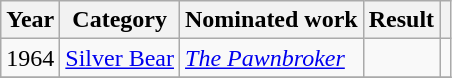<table class="wikitable">
<tr>
<th>Year</th>
<th>Category</th>
<th>Nominated work</th>
<th>Result</th>
<th></th>
</tr>
<tr>
<td>1964</td>
<td><a href='#'>Silver Bear</a></td>
<td><em><a href='#'>The Pawnbroker</a></em></td>
<td></td>
<td></td>
</tr>
<tr>
</tr>
</table>
